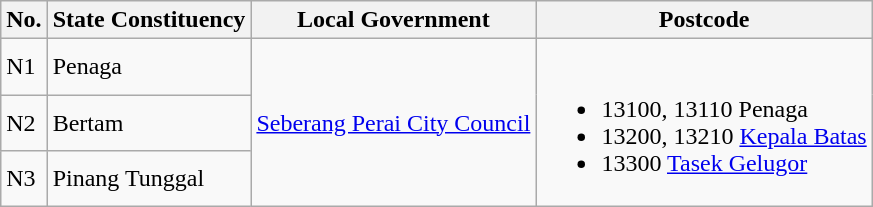<table class="wikitable">
<tr>
<th>No.</th>
<th>State Constituency</th>
<th>Local Government</th>
<th>Postcode</th>
</tr>
<tr>
<td>N1</td>
<td>Penaga</td>
<td rowspan="3"><a href='#'>Seberang Perai City Council</a></td>
<td rowspan="3"><br><ul><li>13100, 13110 Penaga</li><li>13200, 13210 <a href='#'>Kepala Batas</a></li><li>13300 <a href='#'>Tasek Gelugor</a></li></ul></td>
</tr>
<tr>
<td>N2</td>
<td>Bertam</td>
</tr>
<tr>
<td>N3</td>
<td>Pinang Tunggal</td>
</tr>
</table>
